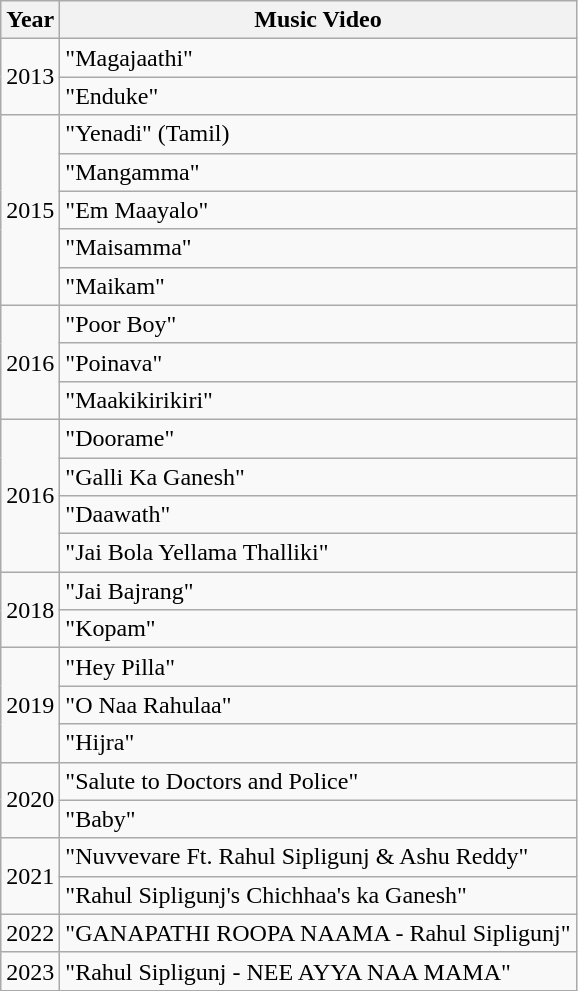<table class="wikitable sortable">
<tr>
<th>Year</th>
<th>Music Video</th>
</tr>
<tr>
<td rowspan="2">2013</td>
<td>"Magajaathi"</td>
</tr>
<tr>
<td>"Enduke"</td>
</tr>
<tr>
<td rowspan="5">2015</td>
<td>"Yenadi" (Tamil)</td>
</tr>
<tr>
<td>"Mangamma"</td>
</tr>
<tr>
<td>"Em Maayalo"</td>
</tr>
<tr>
<td>"Maisamma"</td>
</tr>
<tr>
<td>"Maikam"</td>
</tr>
<tr>
<td rowspan="3">2016</td>
<td>"Poor Boy"</td>
</tr>
<tr>
<td>"Poinava"</td>
</tr>
<tr>
<td>"Maakikirikiri"</td>
</tr>
<tr>
<td rowspan="4">2016</td>
<td>"Doorame"</td>
</tr>
<tr>
<td>"Galli Ka Ganesh"</td>
</tr>
<tr>
<td>"Daawath"</td>
</tr>
<tr>
<td>"Jai Bola Yellama Thalliki"</td>
</tr>
<tr>
<td rowspan="2">2018</td>
<td>"Jai Bajrang"</td>
</tr>
<tr>
<td>"Kopam"</td>
</tr>
<tr>
<td rowspan="3">2019</td>
<td>"Hey Pilla"</td>
</tr>
<tr>
<td>"O Naa Rahulaa"</td>
</tr>
<tr>
<td>"Hijra"</td>
</tr>
<tr>
<td rowspan="2">2020</td>
<td>"Salute to Doctors and Police"</td>
</tr>
<tr>
<td>"Baby"</td>
</tr>
<tr>
<td rowspan="2">2021</td>
<td>"Nuvvevare Ft. Rahul Sipligunj & Ashu Reddy"</td>
</tr>
<tr>
<td>"Rahul Sipligunj's Chichhaa's ka Ganesh"</td>
</tr>
<tr>
<td rowspan="1">2022</td>
<td>"GANAPATHI ROOPA NAAMA - Rahul Sipligunj"</td>
</tr>
<tr>
<td rowspan="1">2023</td>
<td>"Rahul Sipligunj - NEE AYYA NAA MAMA"</td>
</tr>
</table>
